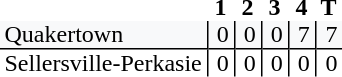<table style="border-collapse: collapse;">
<tr>
<th style="text-align: left;"></th>
<th style="text-align: center; padding: 0px 3px 0px 3px; width:12px;">1</th>
<th style="text-align: center; padding: 0px 3px 0px 3px; width:12px;">2</th>
<th style="text-align: center; padding: 0px 3px 0px 3px; width:12px;">3</th>
<th style="text-align: center; padding: 0px 3px 0px 3px; width:12px;">4</th>
<th style="text-align: center; padding: 0px 3px 0px 3px; width:12px;">T</th>
</tr>
<tr>
<td style="background: #f8f9fa; text-align: left; border-bottom: 1px solid black; padding: 0px 3px 0px 3px;">Quakertown</td>
<td style="background: #f8f9fa; border-left: 1px solid black; border-bottom: 1px solid black; text-align: right; padding: 0px 3px 0px 3px;">0</td>
<td style="background: #f8f9fa; background: #f8f9fa; border-left: 1px solid black; border-bottom: 1px solid black; text-align: right; padding: 0px 3px 0px 3px;">0</td>
<td style="background: #f8f9fa; border-left: 1px solid black; border-bottom: 1px solid black; text-align: right; padding: 0px 3px 0px 3px;">0</td>
<td style="background: #f8f9fa; border-left: 1px solid black; border-bottom: 1px solid black; text-align: right; padding: 0px 3px 0px 3px;">7</td>
<td style="background: #f8f9fa; border-left: 1px solid black; border-bottom: 1px solid black; text-align: right; padding: 0px 3px 0px 3px;">7</td>
</tr>
<tr>
<td style="text-align: left; padding: 0px 3px 0px 3px;">Sellersville-Perkasie</td>
<td style="border-left: 1px solid black; text-align: right; padding: 0px 3px 0px 3px;">0</td>
<td style="border-left: 1px solid black; text-align: right; padding: 0px 3px 0px 3px;">0</td>
<td style="border-left: 1px solid black; text-align: right; padding: 0px 3px 0px 3px;">0</td>
<td style="border-left: 1px solid black; text-align: right; padding: 0px 3px 0px 3px;">0</td>
<td style="border-left: 1px solid black; text-align: right; padding: 0px 3px 0px 3px;">0</td>
</tr>
</table>
